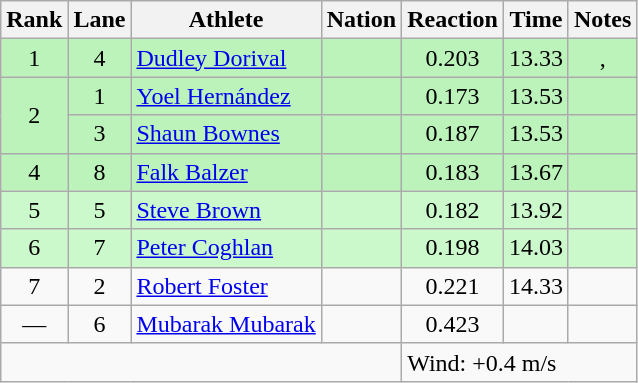<table class="wikitable sortable" style="text-align:center">
<tr>
<th>Rank</th>
<th>Lane</th>
<th>Athlete</th>
<th>Nation</th>
<th>Reaction</th>
<th>Time</th>
<th>Notes</th>
</tr>
<tr bgcolor = "bbf3bb">
<td>1</td>
<td>4</td>
<td align="left"><a href='#'>Dudley Dorival</a></td>
<td align="left"></td>
<td>0.203</td>
<td>13.33</td>
<td>, </td>
</tr>
<tr bgcolor = "bbf3bb">
<td rowspan=2 align="center">2</td>
<td>1</td>
<td align="left"><a href='#'>Yoel Hernández</a></td>
<td align="left"></td>
<td>0.173</td>
<td>13.53</td>
<td></td>
</tr>
<tr bgcolor = "bbf3bb">
<td>3</td>
<td align="left"><a href='#'>Shaun Bownes</a></td>
<td align="left"></td>
<td>0.187</td>
<td>13.53</td>
<td></td>
</tr>
<tr bgcolor = "bbf3bb">
<td>4</td>
<td>8</td>
<td align="left"><a href='#'>Falk Balzer</a></td>
<td align="left"></td>
<td>0.183</td>
<td>13.67</td>
<td></td>
</tr>
<tr bgcolor = "ccf9cc">
<td>5</td>
<td>5</td>
<td align="left"><a href='#'>Steve Brown</a></td>
<td align="left"></td>
<td>0.182</td>
<td>13.92</td>
<td></td>
</tr>
<tr bgcolor = "ccf9cc">
<td>6</td>
<td>7</td>
<td align="left"><a href='#'>Peter Coghlan</a></td>
<td align="left"></td>
<td>0.198</td>
<td>14.03</td>
<td></td>
</tr>
<tr>
<td>7</td>
<td>2</td>
<td align="left"><a href='#'>Robert Foster</a></td>
<td align="left"></td>
<td>0.221</td>
<td>14.33</td>
<td></td>
</tr>
<tr>
<td data-sort-value=8>—</td>
<td>6</td>
<td align="left"><a href='#'>Mubarak Mubarak</a></td>
<td align="left"></td>
<td>0.423</td>
<td data-sort-value=99.99></td>
<td></td>
</tr>
<tr class="sortbottom">
<td colspan=4></td>
<td colspan="3" style="text-align:left;">Wind: +0.4 m/s</td>
</tr>
</table>
